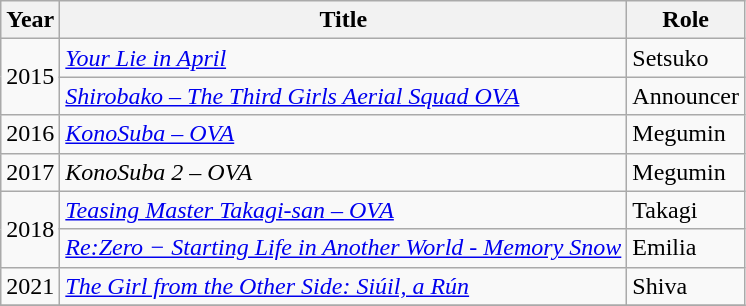<table class="wikitable">
<tr>
<th>Year</th>
<th>Title</th>
<th>Role</th>
</tr>
<tr>
<td rowspan="2">2015</td>
<td><em><a href='#'>Your Lie in April</a></em></td>
<td>Setsuko</td>
</tr>
<tr>
<td><em><a href='#'>Shirobako – The Third Girls Aerial Squad OVA</a></em></td>
<td>Announcer</td>
</tr>
<tr>
<td>2016</td>
<td><em><a href='#'>KonoSuba – OVA</a></em></td>
<td>Megumin</td>
</tr>
<tr>
<td>2017</td>
<td><em>KonoSuba 2 – OVA</em></td>
<td>Megumin</td>
</tr>
<tr>
<td rowspan="2">2018</td>
<td><em><a href='#'>Teasing Master Takagi-san – OVA</a></em></td>
<td>Takagi</td>
</tr>
<tr>
<td><em><a href='#'>Re:Zero − Starting Life in Another World - Memory Snow</a></em></td>
<td>Emilia</td>
</tr>
<tr>
<td>2021</td>
<td><em><a href='#'>The Girl from the Other Side: Siúil, a Rún</a></em></td>
<td>Shiva</td>
</tr>
<tr>
</tr>
</table>
